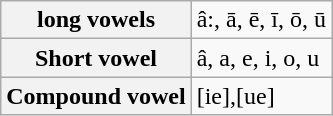<table class="wikitable">
<tr>
<th>long vowels</th>
<td>â:, ā, ē, ī, ō, ū</td>
</tr>
<tr>
<th>Short vowel</th>
<td>â, a, e, i, o, u</td>
</tr>
<tr>
<th>Compound vowel</th>
<td>[ie],[ue]</td>
</tr>
</table>
